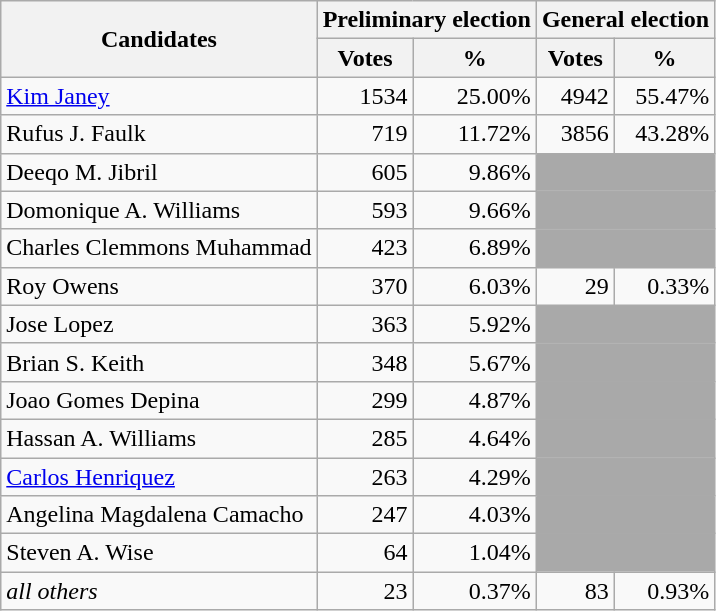<table class=wikitable>
<tr>
<th colspan=1 rowspan=2><strong>Candidates</strong></th>
<th colspan=2><strong>Preliminary election</strong></th>
<th colspan=2><strong>General election</strong></th>
</tr>
<tr>
<th>Votes</th>
<th>%</th>
<th>Votes</th>
<th>%</th>
</tr>
<tr>
<td><a href='#'>Kim Janey</a></td>
<td align="right">1534</td>
<td align="right">25.00%</td>
<td align="right">4942</td>
<td align="right">55.47%</td>
</tr>
<tr>
<td>Rufus J. Faulk</td>
<td align="right">719</td>
<td align="right">11.72%</td>
<td align="right">3856</td>
<td align="right">43.28%</td>
</tr>
<tr>
<td>Deeqo M. Jibril</td>
<td align="right">605</td>
<td align="right">9.86%</td>
<td colspan=2 bgcolor=darkgray> </td>
</tr>
<tr>
<td>Domonique A. Williams</td>
<td align="right">593</td>
<td align="right">9.66%</td>
<td colspan=2 bgcolor=darkgray> </td>
</tr>
<tr>
<td>Charles Clemmons Muhammad</td>
<td align="right">423</td>
<td align="right">6.89%</td>
<td colspan=2 bgcolor=darkgray> </td>
</tr>
<tr>
<td>Roy Owens</td>
<td align="right">370</td>
<td align="right">6.03%</td>
<td align="right">29</td>
<td align="right">0.33%</td>
</tr>
<tr>
<td>Jose Lopez</td>
<td align="right">363</td>
<td align="right">5.92%</td>
<td colspan=2 bgcolor=darkgray> </td>
</tr>
<tr>
<td>Brian S. Keith</td>
<td align="right">348</td>
<td align="right">5.67%</td>
<td colspan=2 bgcolor=darkgray> </td>
</tr>
<tr>
<td>Joao Gomes Depina</td>
<td align="right">299</td>
<td align="right">4.87%</td>
<td colspan=2 bgcolor=darkgray> </td>
</tr>
<tr>
<td>Hassan A. Williams</td>
<td align="right">285</td>
<td align="right">4.64%</td>
<td colspan=2 bgcolor=darkgray> </td>
</tr>
<tr>
<td><a href='#'>Carlos Henriquez</a></td>
<td align="right">263</td>
<td align="right">4.29%</td>
<td colspan=2 bgcolor=darkgray> </td>
</tr>
<tr>
<td>Angelina Magdalena Camacho</td>
<td align="right">247</td>
<td align="right">4.03%</td>
<td colspan=2 bgcolor=darkgray> </td>
</tr>
<tr>
<td>Steven A. Wise</td>
<td align="right">64</td>
<td align="right">1.04%</td>
<td colspan=2 bgcolor=darkgray> </td>
</tr>
<tr>
<td><em>all others</em></td>
<td align="right">23</td>
<td align="right">0.37%</td>
<td align="right">83</td>
<td align="right">0.93%</td>
</tr>
</table>
